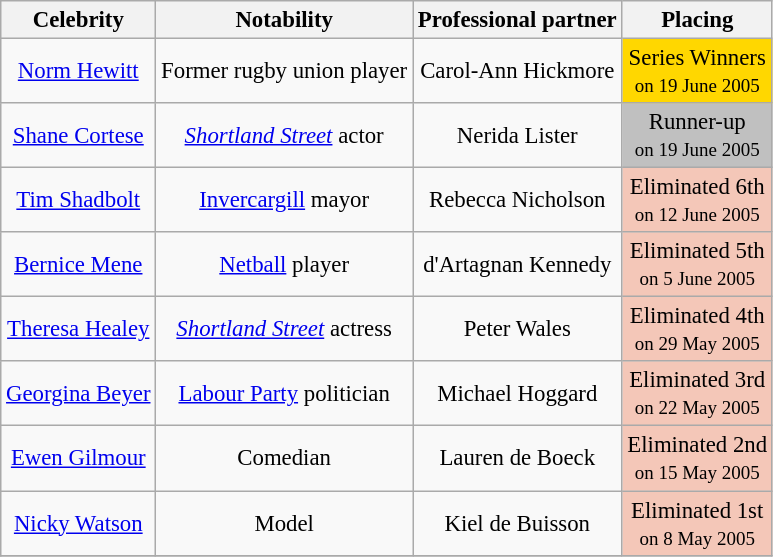<table class= "wikitable" align=center border="2" cellpadding="3" cellspacing="0" style="text-align:center; font-size:95%">
<tr>
<th>Celebrity</th>
<th>Notability</th>
<th>Professional partner</th>
<th>Placing</th>
</tr>
<tr>
<td><a href='#'>Norm Hewitt</a></td>
<td>Former rugby union player</td>
<td>Carol-Ann Hickmore</td>
<td bgcolor="gold">Series Winners<br><small>on 19 June 2005</small></td></td>
</tr>
<tr>
<td><a href='#'>Shane Cortese</a></td>
<td><em><a href='#'>Shortland Street</a></em> actor</td>
<td>Nerida Lister</td>
<td bgcolor="silver">Runner-up<br><small>on 19 June 2005</small></td></td>
</tr>
<tr>
<td><a href='#'>Tim Shadbolt</a></td>
<td><a href='#'>Invercargill</a> mayor</td>
<td>Rebecca Nicholson</td>
<td bgcolor="#F4C7B8">Eliminated 6th<br><small>on 12 June 2005</small></td></td>
</tr>
<tr>
<td><a href='#'>Bernice Mene</a></td>
<td><a href='#'>Netball</a> player</td>
<td>d'Artagnan Kennedy</td>
<td bgcolor="#F4C7B8">Eliminated 5th<br><small>on 5 June 2005</small></td></td>
</tr>
<tr>
<td><a href='#'>Theresa Healey</a></td>
<td><em><a href='#'>Shortland Street</a></em> actress</td>
<td>Peter Wales</td>
<td bgcolor="#F4C7B8">Eliminated 4th<br><small>on 29 May 2005</small></td></td>
</tr>
<tr>
<td><a href='#'>Georgina Beyer</a></td>
<td><a href='#'>Labour Party</a> politician</td>
<td>Michael Hoggard</td>
<td bgcolor="#F4C7B8">Eliminated 3rd<br><small>on 22 May 2005</small></td></td>
</tr>
<tr>
<td><a href='#'>Ewen Gilmour</a></td>
<td>Comedian</td>
<td>Lauren de Boeck</td>
<td bgcolor="#F4C7B8">Eliminated 2nd<br><small>on 15 May 2005</small></td></td>
</tr>
<tr>
<td><a href='#'>Nicky Watson</a></td>
<td>Model</td>
<td>Kiel de Buisson</td>
<td bgcolor="#F4C7B8">Eliminated 1st<br><small>on 8 May 2005</small></td></td>
</tr>
<tr>
</tr>
</table>
